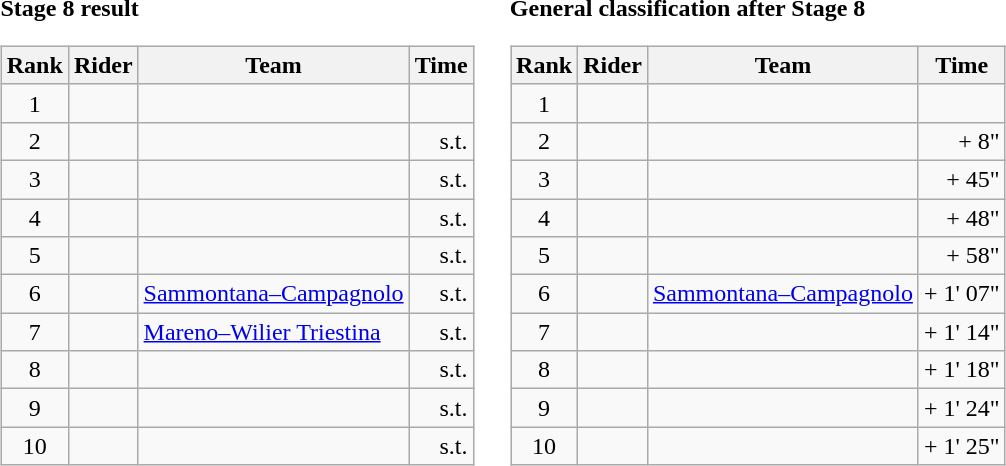<table>
<tr>
<td><strong>Stage 8 result</strong><br><table class="wikitable">
<tr>
<th scope="col">Rank</th>
<th scope="col">Rider</th>
<th scope="col">Team</th>
<th scope="col">Time</th>
</tr>
<tr>
<td style="text-align:center;">1</td>
<td></td>
<td></td>
<td style="text-align:right;"></td>
</tr>
<tr>
<td style="text-align:center;">2</td>
<td></td>
<td></td>
<td style="text-align:right;">s.t.</td>
</tr>
<tr>
<td style="text-align:center;">3</td>
<td></td>
<td></td>
<td style="text-align:right;">s.t.</td>
</tr>
<tr>
<td style="text-align:center;">4</td>
<td></td>
<td></td>
<td style="text-align:right;">s.t.</td>
</tr>
<tr>
<td style="text-align:center;">5</td>
<td></td>
<td></td>
<td style="text-align:right;">s.t.</td>
</tr>
<tr>
<td style="text-align:center;">6</td>
<td></td>
<td><a href='#'>Sammontana–Campagnolo</a></td>
<td style="text-align:right;">s.t.</td>
</tr>
<tr>
<td style="text-align:center;">7</td>
<td></td>
<td><a href='#'>Mareno–Wilier Triestina</a></td>
<td style="text-align:right;">s.t.</td>
</tr>
<tr>
<td style="text-align:center;">8</td>
<td></td>
<td></td>
<td style="text-align:right;">s.t.</td>
</tr>
<tr>
<td style="text-align:center;">9</td>
<td></td>
<td></td>
<td style="text-align:right;">s.t.</td>
</tr>
<tr>
<td style="text-align:center;">10</td>
<td></td>
<td></td>
<td style="text-align:right;">s.t.</td>
</tr>
</table>
</td>
<td></td>
<td><strong>General classification after Stage 8</strong><br><table class="wikitable">
<tr>
<th scope="col">Rank</th>
<th scope="col">Rider</th>
<th scope="col">Team</th>
<th scope="col">Time</th>
</tr>
<tr>
<td style="text-align:center;">1</td>
<td></td>
<td></td>
<td style="text-align:right;"></td>
</tr>
<tr>
<td style="text-align:center;">2</td>
<td></td>
<td></td>
<td style="text-align:right;">+ 8"</td>
</tr>
<tr>
<td style="text-align:center;">3</td>
<td></td>
<td></td>
<td style="text-align:right;">+ 45"</td>
</tr>
<tr>
<td style="text-align:center;">4</td>
<td></td>
<td></td>
<td style="text-align:right;">+ 48"</td>
</tr>
<tr>
<td style="text-align:center;">5</td>
<td></td>
<td></td>
<td style="text-align:right;">+ 58"</td>
</tr>
<tr>
<td style="text-align:center;">6</td>
<td></td>
<td><a href='#'>Sammontana–Campagnolo</a></td>
<td style="text-align:right;">+ 1' 07"</td>
</tr>
<tr>
<td style="text-align:center;">7</td>
<td></td>
<td></td>
<td style="text-align:right;">+ 1' 14"</td>
</tr>
<tr>
<td style="text-align:center;">8</td>
<td></td>
<td></td>
<td style="text-align:right;">+ 1' 18"</td>
</tr>
<tr>
<td style="text-align:center;">9</td>
<td></td>
<td></td>
<td style="text-align:right;">+ 1' 24"</td>
</tr>
<tr>
<td style="text-align:center;">10</td>
<td></td>
<td></td>
<td style="text-align:right;">+ 1' 25"</td>
</tr>
</table>
</td>
</tr>
</table>
